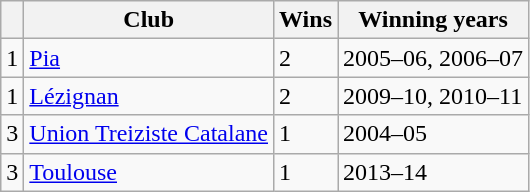<table class="wikitable" style="text-align: left;">
<tr>
<th></th>
<th>Club</th>
<th>Wins</th>
<th>Winning years</th>
</tr>
<tr>
<td>1</td>
<td> <a href='#'>Pia</a></td>
<td>2</td>
<td>2005–06, 2006–07</td>
</tr>
<tr>
<td>1</td>
<td> <a href='#'>Lézignan</a></td>
<td>2</td>
<td>2009–10, 2010–11</td>
</tr>
<tr>
<td>3</td>
<td> <a href='#'>Union Treiziste Catalane</a></td>
<td>1</td>
<td>2004–05</td>
</tr>
<tr>
<td>3</td>
<td> <a href='#'>Toulouse</a></td>
<td>1</td>
<td>2013–14</td>
</tr>
</table>
